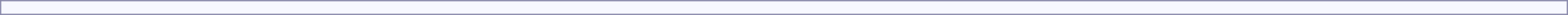<table style="border:1px solid #8888aa; background-color:#f7f8ff; padding:5px; font-size:95%; margin: 0px 12px 12px 0px; width: 100%">
</table>
